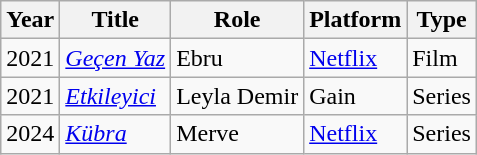<table class="wikitable">
<tr>
<th>Year</th>
<th>Title</th>
<th>Role</th>
<th>Platform</th>
<th>Type</th>
</tr>
<tr>
<td>2021</td>
<td><em><a href='#'>Geçen Yaz</a></em></td>
<td>Ebru</td>
<td><a href='#'>Netflix</a></td>
<td>Film</td>
</tr>
<tr>
<td>2021</td>
<td><em><a href='#'>Etkileyici</a></em></td>
<td>Leyla Demir</td>
<td>Gain</td>
<td>Series</td>
</tr>
<tr>
<td>2024</td>
<td><em><a href='#'>Kübra</a></em></td>
<td>Merve</td>
<td><a href='#'>Netflix</a></td>
<td>Series</td>
</tr>
</table>
